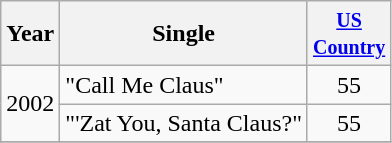<table class="wikitable">
<tr>
<th>Year</th>
<th>Single</th>
<th width="45"><small><a href='#'>US Country</a></small></th>
</tr>
<tr>
<td rowspan="2">2002</td>
<td>"Call Me Claus"</td>
<td align="center">55</td>
</tr>
<tr>
<td>"'Zat You, Santa Claus?"</td>
<td align="center">55</td>
</tr>
<tr>
</tr>
</table>
